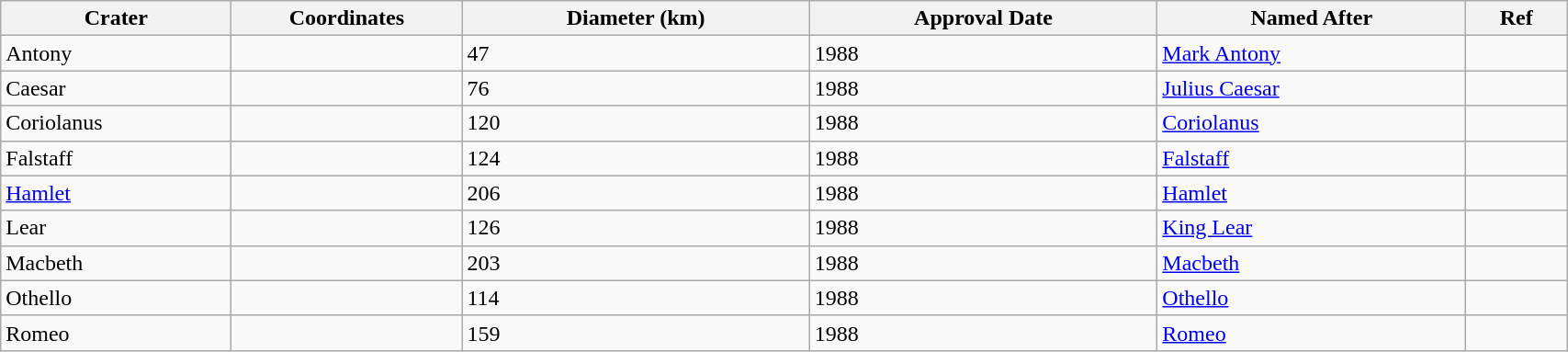<table class="wikitable" style="min-width: 90%;">
<tr>
<th style="width:10em">Crater</th>
<th style="width:10em">Coordinates</th>
<th>Diameter (km)</th>
<th>Approval Date</th>
<th>Named After</th>
<th>Ref</th>
</tr>
<tr>
<td>Antony</td>
<td></td>
<td>47</td>
<td>1988</td>
<td><a href='#'>Mark Antony</a></td>
<td></td>
</tr>
<tr>
<td>Caesar</td>
<td></td>
<td>76</td>
<td>1988</td>
<td><a href='#'>Julius Caesar</a></td>
<td></td>
</tr>
<tr>
<td>Coriolanus</td>
<td></td>
<td>120</td>
<td>1988</td>
<td><a href='#'>Coriolanus</a></td>
<td></td>
</tr>
<tr>
<td>Falstaff</td>
<td></td>
<td>124</td>
<td>1988</td>
<td><a href='#'>Falstaff</a></td>
<td></td>
</tr>
<tr>
<td><a href='#'>Hamlet</a></td>
<td></td>
<td>206</td>
<td>1988</td>
<td><a href='#'>Hamlet</a></td>
<td></td>
</tr>
<tr>
<td>Lear</td>
<td></td>
<td>126</td>
<td>1988</td>
<td><a href='#'>King Lear</a></td>
<td></td>
</tr>
<tr>
<td>Macbeth</td>
<td></td>
<td>203</td>
<td>1988</td>
<td><a href='#'>Macbeth</a></td>
<td></td>
</tr>
<tr>
<td>Othello</td>
<td></td>
<td>114</td>
<td>1988</td>
<td><a href='#'>Othello</a></td>
<td></td>
</tr>
<tr>
<td>Romeo</td>
<td></td>
<td>159</td>
<td>1988</td>
<td><a href='#'>Romeo</a></td>
<td></td>
</tr>
</table>
